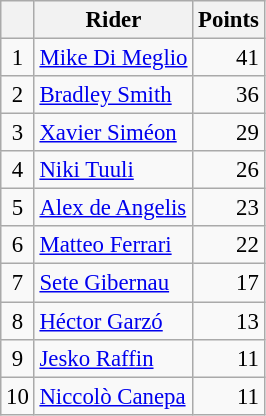<table class="wikitable" style="font-size: 95%;">
<tr>
<th></th>
<th>Rider</th>
<th>Points</th>
</tr>
<tr>
<td align=center>1</td>
<td> <a href='#'>Mike Di Meglio</a></td>
<td align=right>41</td>
</tr>
<tr>
<td align=center>2</td>
<td> <a href='#'>Bradley Smith</a></td>
<td align=right>36</td>
</tr>
<tr>
<td align=center>3</td>
<td> <a href='#'>Xavier Siméon</a></td>
<td align=right>29</td>
</tr>
<tr>
<td align=center>4</td>
<td> <a href='#'>Niki Tuuli</a></td>
<td align=right>26</td>
</tr>
<tr>
<td align=center>5</td>
<td> <a href='#'>Alex de Angelis</a></td>
<td align=right>23</td>
</tr>
<tr>
<td align=center>6</td>
<td> <a href='#'>Matteo Ferrari</a></td>
<td align=right>22</td>
</tr>
<tr>
<td align=center>7</td>
<td> <a href='#'>Sete Gibernau</a></td>
<td align=right>17</td>
</tr>
<tr>
<td align=center>8</td>
<td> <a href='#'>Héctor Garzó</a></td>
<td align=right>13</td>
</tr>
<tr>
<td align=center>9</td>
<td> <a href='#'>Jesko Raffin</a></td>
<td align=right>11</td>
</tr>
<tr>
<td align=center>10</td>
<td> <a href='#'>Niccolò Canepa</a></td>
<td align=right>11</td>
</tr>
</table>
